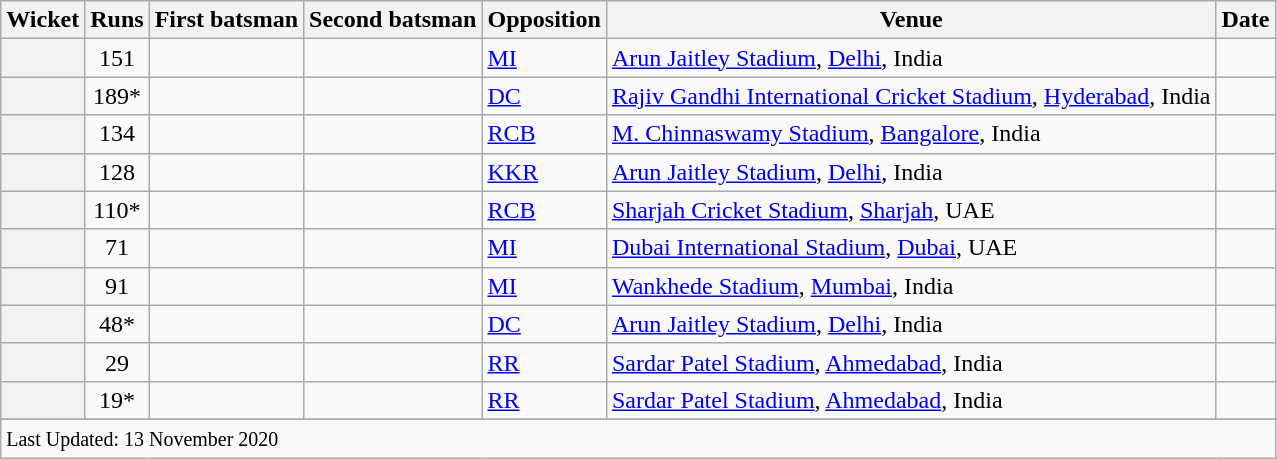<table class="wikitable">
<tr>
<th>Wicket</th>
<th>Runs</th>
<th>First batsman</th>
<th>Second batsman</th>
<th>Opposition</th>
<th>Venue</th>
<th>Date</th>
</tr>
<tr>
<th scope=row style=text-align:center;></th>
<td scope=row style=text-align:center;>151</td>
<td></td>
<td></td>
<td><a href='#'>MI</a></td>
<td><a href='#'>Arun Jaitley Stadium</a>, <a href='#'>Delhi</a>, India</td>
<td></td>
</tr>
<tr>
<th scope=row style=text-align:center;></th>
<td scope=row style=text-align:center;>189*</td>
<td></td>
<td></td>
<td><a href='#'>DC</a></td>
<td><a href='#'>Rajiv Gandhi International Cricket Stadium</a>, <a href='#'>Hyderabad</a>, India</td>
<td></td>
</tr>
<tr>
<th scope=row style=text-align:center;></th>
<td scope=row style=text-align:center;>134</td>
<td></td>
<td></td>
<td><a href='#'>RCB</a></td>
<td><a href='#'>M. Chinnaswamy Stadium</a>, <a href='#'>Bangalore</a>, India</td>
<td></td>
</tr>
<tr>
<th scope=row style=text-align:center;></th>
<td scope=row style=text-align:center;>128</td>
<td></td>
<td></td>
<td><a href='#'>KKR</a></td>
<td><a href='#'>Arun Jaitley Stadium</a>, <a href='#'>Delhi</a>, India</td>
<td></td>
</tr>
<tr>
<th scope=row style=text-align:center;></th>
<td scope=row style=text-align:center;>110*</td>
<td></td>
<td></td>
<td><a href='#'>RCB</a></td>
<td><a href='#'>Sharjah Cricket Stadium</a>, <a href='#'>Sharjah</a>, UAE</td>
<td></td>
</tr>
<tr>
<th scope=row style=text-align:center;></th>
<td scope=row style=text-align:center;>71</td>
<td></td>
<td></td>
<td><a href='#'>MI</a></td>
<td><a href='#'>Dubai International Stadium</a>, <a href='#'>Dubai</a>, UAE</td>
<td></td>
</tr>
<tr>
<th scope=row style=text-align:center;></th>
<td scope=row style=text-align:center;>91</td>
<td></td>
<td></td>
<td><a href='#'>MI</a></td>
<td><a href='#'>Wankhede Stadium</a>, <a href='#'>Mumbai</a>, India</td>
<td></td>
</tr>
<tr>
<th scope=row style=text-align:center;></th>
<td scope=row style=text-align:center;>48*</td>
<td></td>
<td></td>
<td><a href='#'>DC</a></td>
<td><a href='#'>Arun Jaitley Stadium</a>, <a href='#'>Delhi</a>, India</td>
<td></td>
</tr>
<tr>
<th scope=row style=text-align:center;></th>
<td scope=row style=text-align:center;>29</td>
<td></td>
<td></td>
<td><a href='#'>RR</a></td>
<td><a href='#'>Sardar Patel Stadium</a>, <a href='#'>Ahmedabad</a>, India</td>
<td></td>
</tr>
<tr>
<th scope=row style=text-align:center;></th>
<td scope=row style=text-align:center;>19*</td>
<td></td>
<td></td>
<td><a href='#'>RR</a></td>
<td><a href='#'>Sardar Patel Stadium</a>, <a href='#'>Ahmedabad</a>, India</td>
<td></td>
</tr>
<tr>
</tr>
<tr class=sortbottom>
<td colspan=7><small>Last Updated: 13 November 2020</small></td>
</tr>
</table>
